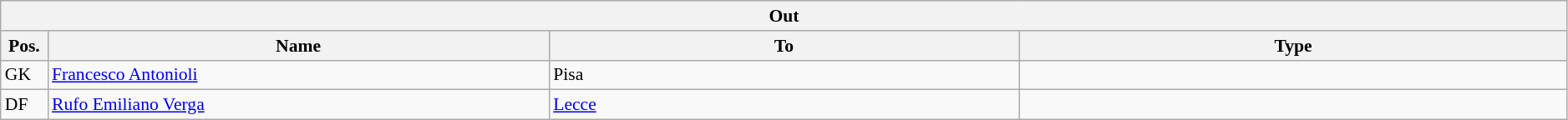<table class="wikitable" style="font-size:90%;width:99%;">
<tr>
<th colspan="4">Out</th>
</tr>
<tr>
<th width=3%>Pos.</th>
<th width=32%>Name</th>
<th width=30%>To</th>
<th width=35%>Type</th>
</tr>
<tr>
<td>GK</td>
<td><a href='#'>Francesco Antonioli</a></td>
<td>Pisa</td>
<td></td>
</tr>
<tr>
<td>DF</td>
<td><a href='#'>Rufo Emiliano Verga</a></td>
<td><a href='#'>Lecce</a></td>
<td></td>
</tr>
</table>
